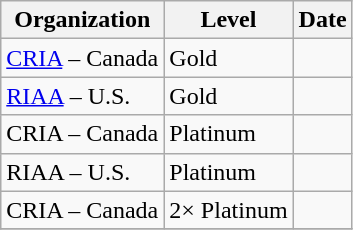<table class="wikitable">
<tr>
<th align="left">Organization</th>
<th align="left">Level</th>
<th align="left">Date</th>
</tr>
<tr>
<td align="left"><a href='#'>CRIA</a> – Canada</td>
<td align="left">Gold</td>
<td align="left"></td>
</tr>
<tr>
<td align="left"><a href='#'>RIAA</a> – U.S.</td>
<td align="left">Gold</td>
<td align="left"></td>
</tr>
<tr>
<td align="left">CRIA – Canada</td>
<td align="left">Platinum</td>
<td align="left"></td>
</tr>
<tr>
<td align="left">RIAA – U.S.</td>
<td align="left">Platinum</td>
<td align="left"></td>
</tr>
<tr>
<td align="left">CRIA – Canada</td>
<td align="left">2× Platinum</td>
<td align="left"></td>
</tr>
<tr>
</tr>
</table>
